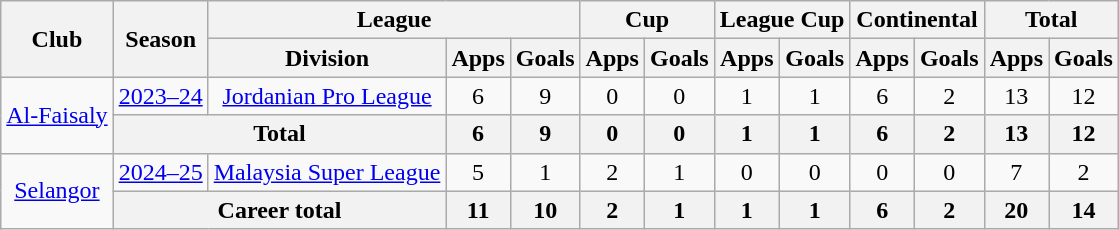<table class="wikitable" style="text-align: center;">
<tr>
<th rowspan="2">Club</th>
<th rowspan="2">Season</th>
<th colspan="3">League</th>
<th colspan="2">Cup</th>
<th colspan="2">League Cup</th>
<th colspan="2">Continental</th>
<th colspan="2">Total</th>
</tr>
<tr>
<th>Division</th>
<th>Apps</th>
<th>Goals</th>
<th>Apps</th>
<th>Goals</th>
<th>Apps</th>
<th>Goals</th>
<th>Apps</th>
<th>Goals</th>
<th>Apps</th>
<th>Goals</th>
</tr>
<tr>
<td rowspan="2" valign="center"><a href='#'>Al-Faisaly</a></td>
<td><a href='#'>2023–24</a></td>
<td><a href='#'>Jordanian Pro League</a></td>
<td>6</td>
<td>9</td>
<td>0</td>
<td>0</td>
<td>1</td>
<td>1</td>
<td>6</td>
<td>2</td>
<td>13</td>
<td>12</td>
</tr>
<tr>
<th colspan="2">Total</th>
<th>6</th>
<th>9</th>
<th>0</th>
<th>0</th>
<th>1</th>
<th>1</th>
<th>6</th>
<th>2</th>
<th>13</th>
<th>12</th>
</tr>
<tr>
<td rowspan="2" valign="center"><a href='#'>Selangor</a></td>
<td><a href='#'>2024–25</a></td>
<td><a href='#'>Malaysia Super League</a></td>
<td>5</td>
<td>1</td>
<td>2</td>
<td>1</td>
<td>0</td>
<td>0</td>
<td>0</td>
<td>0</td>
<td>7</td>
<td>2</td>
</tr>
<tr>
<th colspan="2">Career total</th>
<th>11</th>
<th>10</th>
<th>2</th>
<th>1</th>
<th>1</th>
<th>1</th>
<th>6</th>
<th>2</th>
<th>20</th>
<th>14</th>
</tr>
</table>
